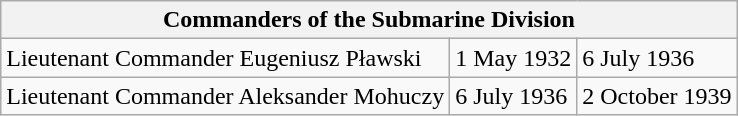<table class="wikitable">
<tr>
<th colspan="3">Commanders of the Submarine Division</th>
</tr>
<tr>
<td>Lieutenant Commander Eugeniusz Pławski</td>
<td>1 May 1932</td>
<td>6 July 1936</td>
</tr>
<tr>
<td>Lieutenant Commander Aleksander Mohuczy</td>
<td>6 July 1936</td>
<td>2 October 1939</td>
</tr>
</table>
